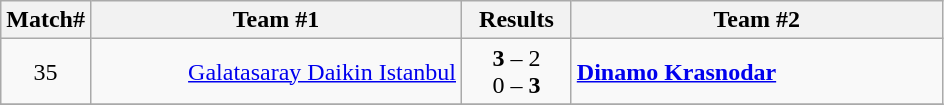<table class="wikitable" style="border-collapse: collapse;">
<tr>
<th>Match#</th>
<th align="right" width="240">Team #1</th>
<th>  Results  </th>
<th align="left" width="240">Team #2</th>
</tr>
<tr>
<td align="center">35</td>
<td align="right"><a href='#'>Galatasaray Daikin Istanbul</a> </td>
<td align="center"><strong>3</strong> – 2  <br> 0 – <strong>3</strong></td>
<td> <strong><a href='#'>Dinamo Krasnodar</a></strong></td>
</tr>
<tr>
</tr>
</table>
